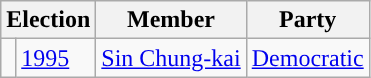<table class="wikitable">
<tr>
<th colspan="2">Election</th>
<th>Member</th>
<th>Party</th>
</tr>
<tr>
<td style="background-color: "></td>
<td><a href='#'>1995</a></td>
<td><a href='#'>Sin Chung-kai</a></td>
<td><a href='#'>Democratic</a></td>
</tr>
</table>
